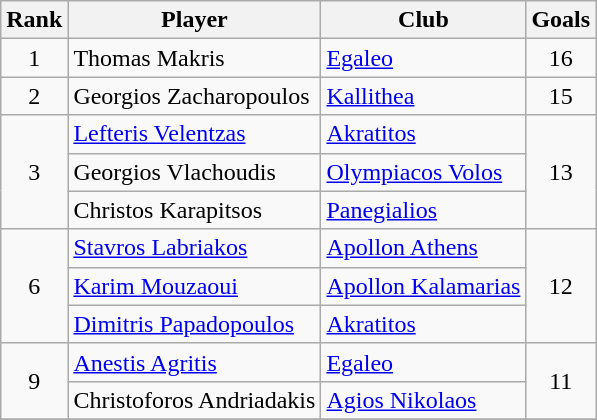<table class="wikitable" style="text-align:center">
<tr>
<th>Rank</th>
<th>Player</th>
<th>Club</th>
<th>Goals</th>
</tr>
<tr>
<td>1</td>
<td align="left"> Thomas Makris</td>
<td align="left"><a href='#'>Egaleo</a></td>
<td>16</td>
</tr>
<tr>
<td>2</td>
<td align="left"> Georgios Zacharopoulos</td>
<td align="left"><a href='#'>Kallithea</a></td>
<td>15</td>
</tr>
<tr>
<td rowspan="3">3</td>
<td align="left"> <a href='#'>Lefteris Velentzas</a></td>
<td align="left"><a href='#'>Akratitos</a></td>
<td rowspan="3">13</td>
</tr>
<tr>
<td align="left"> Georgios Vlachoudis</td>
<td align="left"><a href='#'>Olympiacos Volos</a></td>
</tr>
<tr>
<td align="left"> Christos Karapitsos</td>
<td align="left"><a href='#'>Panegialios</a></td>
</tr>
<tr>
<td rowspan="3">6</td>
<td align="left"> <a href='#'>Stavros Labriakos</a></td>
<td align="left"><a href='#'>Apollon Athens</a></td>
<td rowspan="3">12</td>
</tr>
<tr>
<td align="left"> <a href='#'>Karim Mouzaoui</a></td>
<td align="left"><a href='#'>Apollon Kalamarias</a></td>
</tr>
<tr>
<td align="left"> <a href='#'>Dimitris Papadopoulos</a></td>
<td align="left"><a href='#'>Akratitos</a></td>
</tr>
<tr>
<td rowspan="2">9</td>
<td align="left"> <a href='#'>Anestis Agritis</a></td>
<td align="left"><a href='#'>Egaleo</a></td>
<td rowspan="2">11</td>
</tr>
<tr>
<td align="left"> Christoforos Andriadakis</td>
<td align="left"><a href='#'>Agios Nikolaos</a></td>
</tr>
<tr>
</tr>
</table>
